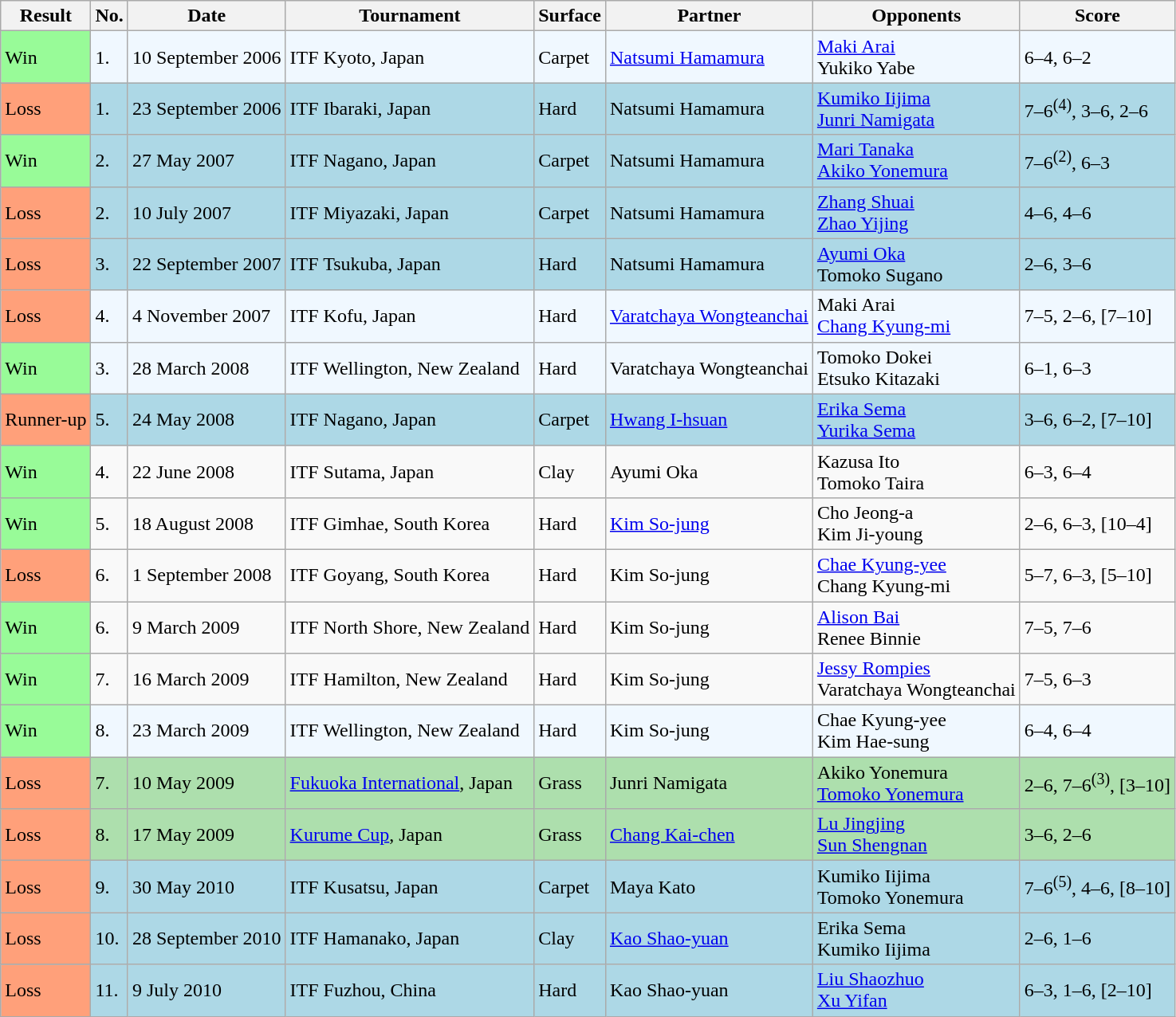<table class="sortable wikitable">
<tr>
<th>Result</th>
<th>No.</th>
<th>Date</th>
<th>Tournament</th>
<th>Surface</th>
<th>Partner</th>
<th>Opponents</th>
<th class="unsortable">Score</th>
</tr>
<tr style="background:#f0f8ff;">
<td bgcolor="98FB98">Win</td>
<td>1.</td>
<td>10 September 2006</td>
<td>ITF Kyoto, Japan</td>
<td>Carpet</td>
<td> <a href='#'>Natsumi Hamamura</a></td>
<td> <a href='#'>Maki Arai</a> <br>  Yukiko Yabe</td>
<td>6–4, 6–2</td>
</tr>
<tr style="background:lightblue;">
<td bgcolor="FFA07A">Loss</td>
<td>1.</td>
<td>23 September 2006</td>
<td>ITF Ibaraki, Japan</td>
<td>Hard</td>
<td> Natsumi Hamamura</td>
<td> <a href='#'>Kumiko Iijima</a> <br>  <a href='#'>Junri Namigata</a></td>
<td>7–6<sup>(4)</sup>, 3–6, 2–6</td>
</tr>
<tr style="background:lightblue;">
<td bgcolor="98FB98">Win</td>
<td>2.</td>
<td>27 May 2007</td>
<td>ITF Nagano, Japan</td>
<td>Carpet</td>
<td> Natsumi Hamamura</td>
<td> <a href='#'>Mari Tanaka</a> <br>  <a href='#'>Akiko Yonemura</a></td>
<td>7–6<sup>(2)</sup>, 6–3</td>
</tr>
<tr style="background:lightblue;">
<td bgcolor="FFA07A">Loss</td>
<td>2.</td>
<td>10 July 2007</td>
<td>ITF Miyazaki, Japan</td>
<td>Carpet</td>
<td> Natsumi Hamamura</td>
<td> <a href='#'>Zhang Shuai</a> <br>  <a href='#'>Zhao Yijing</a></td>
<td>4–6, 4–6</td>
</tr>
<tr style="background:lightblue;">
<td bgcolor="FFA07A">Loss</td>
<td>3.</td>
<td>22 September 2007</td>
<td>ITF Tsukuba, Japan</td>
<td>Hard</td>
<td> Natsumi Hamamura</td>
<td> <a href='#'>Ayumi Oka</a> <br>  Tomoko Sugano</td>
<td>2–6, 3–6</td>
</tr>
<tr style="background:#f0f8ff;">
<td bgcolor="FFA07A">Loss</td>
<td>4.</td>
<td>4 November 2007</td>
<td>ITF Kofu, Japan</td>
<td>Hard</td>
<td> <a href='#'>Varatchaya Wongteanchai</a></td>
<td> Maki Arai <br>  <a href='#'>Chang Kyung-mi</a></td>
<td>7–5, 2–6, [7–10]</td>
</tr>
<tr style="background:#f0f8ff;">
<td style="background:#98fb98;">Win</td>
<td>3.</td>
<td>28 March 2008</td>
<td>ITF Wellington, New Zealand</td>
<td>Hard</td>
<td> Varatchaya Wongteanchai</td>
<td> Tomoko Dokei <br>  Etsuko Kitazaki</td>
<td>6–1, 6–3</td>
</tr>
<tr style="background:lightblue;">
<td bgcolor="FFA07A">Runner-up</td>
<td>5.</td>
<td>24 May 2008</td>
<td>ITF Nagano, Japan</td>
<td>Carpet</td>
<td> <a href='#'>Hwang I-hsuan</a></td>
<td> <a href='#'>Erika Sema</a> <br>  <a href='#'>Yurika Sema</a></td>
<td>3–6, 6–2, [7–10]</td>
</tr>
<tr>
<td bgcolor="98FB98">Win</td>
<td>4.</td>
<td>22 June 2008</td>
<td>ITF Sutama, Japan</td>
<td>Clay</td>
<td> Ayumi Oka</td>
<td> Kazusa Ito <br>  Tomoko Taira</td>
<td>6–3, 6–4</td>
</tr>
<tr>
<td style="background:#98fb98;">Win</td>
<td>5.</td>
<td>18 August 2008</td>
<td>ITF Gimhae, South Korea</td>
<td>Hard</td>
<td> <a href='#'>Kim So-jung</a></td>
<td> Cho Jeong-a <br>  Kim Ji-young</td>
<td>2–6, 6–3, [10–4]</td>
</tr>
<tr>
<td bgcolor="FFA07A">Loss</td>
<td>6.</td>
<td>1 September 2008</td>
<td>ITF Goyang, South Korea</td>
<td>Hard</td>
<td> Kim So-jung</td>
<td> <a href='#'>Chae Kyung-yee</a> <br>  Chang Kyung-mi</td>
<td>5–7, 6–3, [5–10]</td>
</tr>
<tr>
<td style="background:#98fb98;">Win</td>
<td>6.</td>
<td>9 March 2009</td>
<td>ITF North Shore, New Zealand</td>
<td>Hard</td>
<td> Kim So-jung</td>
<td> <a href='#'>Alison Bai</a> <br>  Renee Binnie</td>
<td>7–5, 7–6</td>
</tr>
<tr>
<td style="background:#98fb98;">Win</td>
<td>7.</td>
<td>16 March 2009</td>
<td>ITF Hamilton, New Zealand</td>
<td>Hard</td>
<td> Kim So-jung</td>
<td> <a href='#'>Jessy Rompies</a> <br>  Varatchaya Wongteanchai</td>
<td>7–5, 6–3</td>
</tr>
<tr bgcolor=f0f8ff>
<td style="background:#98fb98;">Win</td>
<td>8.</td>
<td>23 March 2009</td>
<td>ITF Wellington, New Zealand</td>
<td>Hard</td>
<td> Kim So-jung</td>
<td> Chae Kyung-yee <br>  Kim Hae-sung</td>
<td>6–4, 6–4</td>
</tr>
<tr style="background:#addfad;">
<td bgcolor="FFA07A">Loss</td>
<td>7.</td>
<td>10 May 2009</td>
<td><a href='#'>Fukuoka International</a>, Japan</td>
<td>Grass</td>
<td> Junri Namigata</td>
<td> Akiko Yonemura <br>  <a href='#'>Tomoko Yonemura</a></td>
<td>2–6, 7–6<sup>(3)</sup>, [3–10]</td>
</tr>
<tr style="background:#addfad;">
<td bgcolor="FFA07A">Loss</td>
<td>8.</td>
<td>17 May 2009</td>
<td><a href='#'>Kurume Cup</a>, Japan</td>
<td>Grass</td>
<td> <a href='#'>Chang Kai-chen</a></td>
<td> <a href='#'>Lu Jingjing</a> <br>  <a href='#'>Sun Shengnan</a></td>
<td>3–6, 2–6</td>
</tr>
<tr style="background:lightblue;">
<td bgcolor="FFA07A">Loss</td>
<td>9.</td>
<td>30 May 2010</td>
<td>ITF Kusatsu, Japan</td>
<td>Carpet</td>
<td> Maya Kato</td>
<td> Kumiko Iijima <br>  Tomoko Yonemura</td>
<td>7–6<sup>(5)</sup>, 4–6, [8–10]</td>
</tr>
<tr style="background:lightblue;">
<td bgcolor="FFA07A">Loss</td>
<td>10.</td>
<td>28 September 2010</td>
<td>ITF Hamanako, Japan</td>
<td>Clay</td>
<td> <a href='#'>Kao Shao-yuan</a></td>
<td> Erika Sema <br>  Kumiko Iijima</td>
<td>2–6, 1–6</td>
</tr>
<tr style="background:lightblue;">
<td bgcolor="FFA07A">Loss</td>
<td>11.</td>
<td>9 July 2010</td>
<td>ITF Fuzhou, China</td>
<td>Hard</td>
<td> Kao Shao-yuan</td>
<td> <a href='#'>Liu Shaozhuo</a> <br>  <a href='#'>Xu Yifan</a></td>
<td>6–3, 1–6, [2–10]</td>
</tr>
</table>
